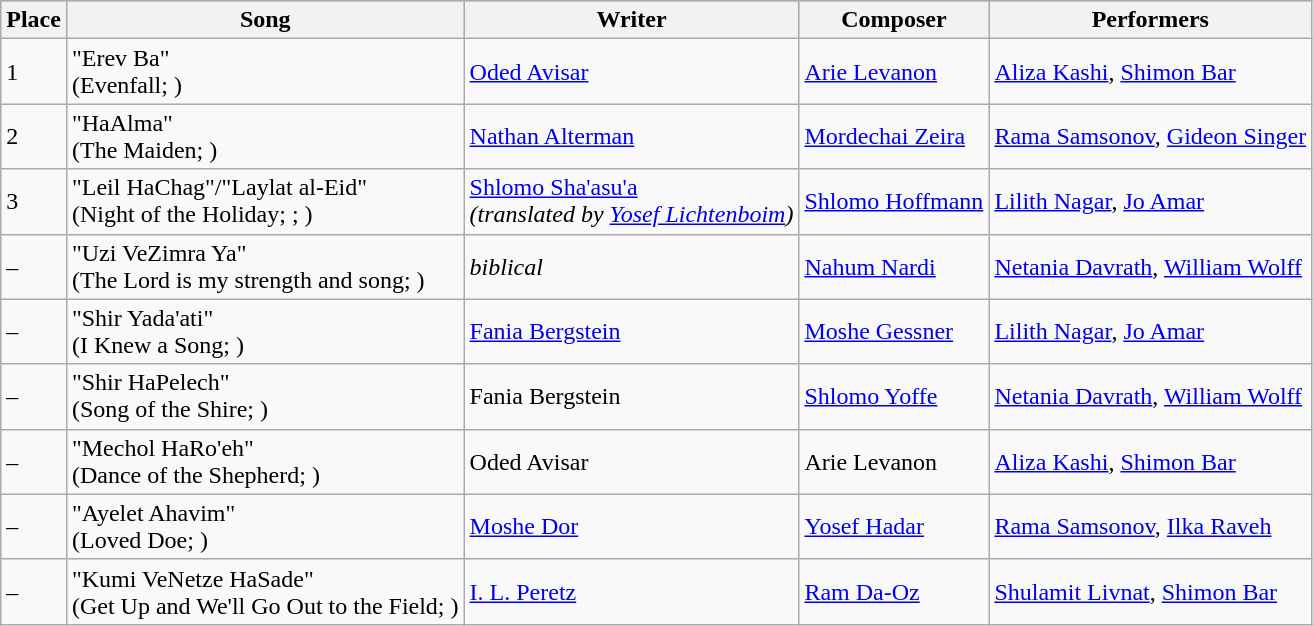<table class="sortable wikitable">
<tr style="background:#ccc;">
<th>Place</th>
<th>Song</th>
<th>Writer</th>
<th>Composer</th>
<th>Performers</th>
</tr>
<tr>
<td>1</td>
<td>"Erev Ba"<br> (Evenfall; )</td>
<td><a href='#'>Oded Avisar</a></td>
<td><a href='#'>Arie Levanon</a></td>
<td><a href='#'>Aliza Kashi</a>, <a href='#'>Shimon Bar</a></td>
</tr>
<tr>
<td>2</td>
<td>"HaAlma"<br> (The Maiden; )</td>
<td><a href='#'>Nathan Alterman</a></td>
<td><a href='#'>Mordechai Zeira</a></td>
<td><a href='#'>Rama Samsonov</a>, <a href='#'>Gideon Singer</a></td>
</tr>
<tr>
<td>3</td>
<td>"Leil HaChag"/"Laylat al-Eid"<br> (Night of the Holiday; ; )</td>
<td><a href='#'>Shlomo Sha'asu'a</a><br><em>(translated by <a href='#'>Yosef Lichtenboim</a>)</em></td>
<td><a href='#'>Shlomo Hoffmann</a></td>
<td><a href='#'>Lilith Nagar</a>, <a href='#'>Jo Amar</a></td>
</tr>
<tr>
<td>–</td>
<td>"Uzi VeZimra Ya"<br> (The Lord is my strength and song; )</td>
<td><em>biblical</em></td>
<td><a href='#'>Nahum Nardi</a></td>
<td><a href='#'>Netania Davrath</a>, <a href='#'>William Wolff</a></td>
</tr>
<tr>
<td>–</td>
<td>"Shir Yada'ati"<br> (I Knew a Song; )</td>
<td><a href='#'>Fania Bergstein</a></td>
<td><a href='#'>Moshe Gessner</a></td>
<td><a href='#'>Lilith Nagar</a>, <a href='#'>Jo Amar</a></td>
</tr>
<tr>
<td>–</td>
<td>"Shir HaPelech"<br> (Song of the Shire; )</td>
<td>Fania Bergstein</td>
<td><a href='#'>Shlomo Yoffe</a></td>
<td><a href='#'>Netania Davrath</a>, <a href='#'>William Wolff</a></td>
</tr>
<tr>
<td>–</td>
<td>"Mechol HaRo'eh"<br> (Dance of the Shepherd; )</td>
<td>Oded Avisar</td>
<td>Arie Levanon</td>
<td><a href='#'>Aliza Kashi</a>, <a href='#'>Shimon Bar</a></td>
</tr>
<tr>
<td>–</td>
<td>"Ayelet Ahavim"<br> (Loved Doe; )</td>
<td><a href='#'>Moshe Dor</a></td>
<td><a href='#'>Yosef Hadar</a></td>
<td><a href='#'>Rama Samsonov</a>, <a href='#'>Ilka Raveh</a></td>
</tr>
<tr>
<td>–</td>
<td>"Kumi VeNetze HaSade"<br> (Get Up and We'll Go Out to the Field; )</td>
<td><a href='#'>I. L. Peretz</a></td>
<td><a href='#'>Ram Da-Oz</a></td>
<td><a href='#'>Shulamit Livnat</a>, <a href='#'>Shimon Bar</a></td>
</tr>
</table>
